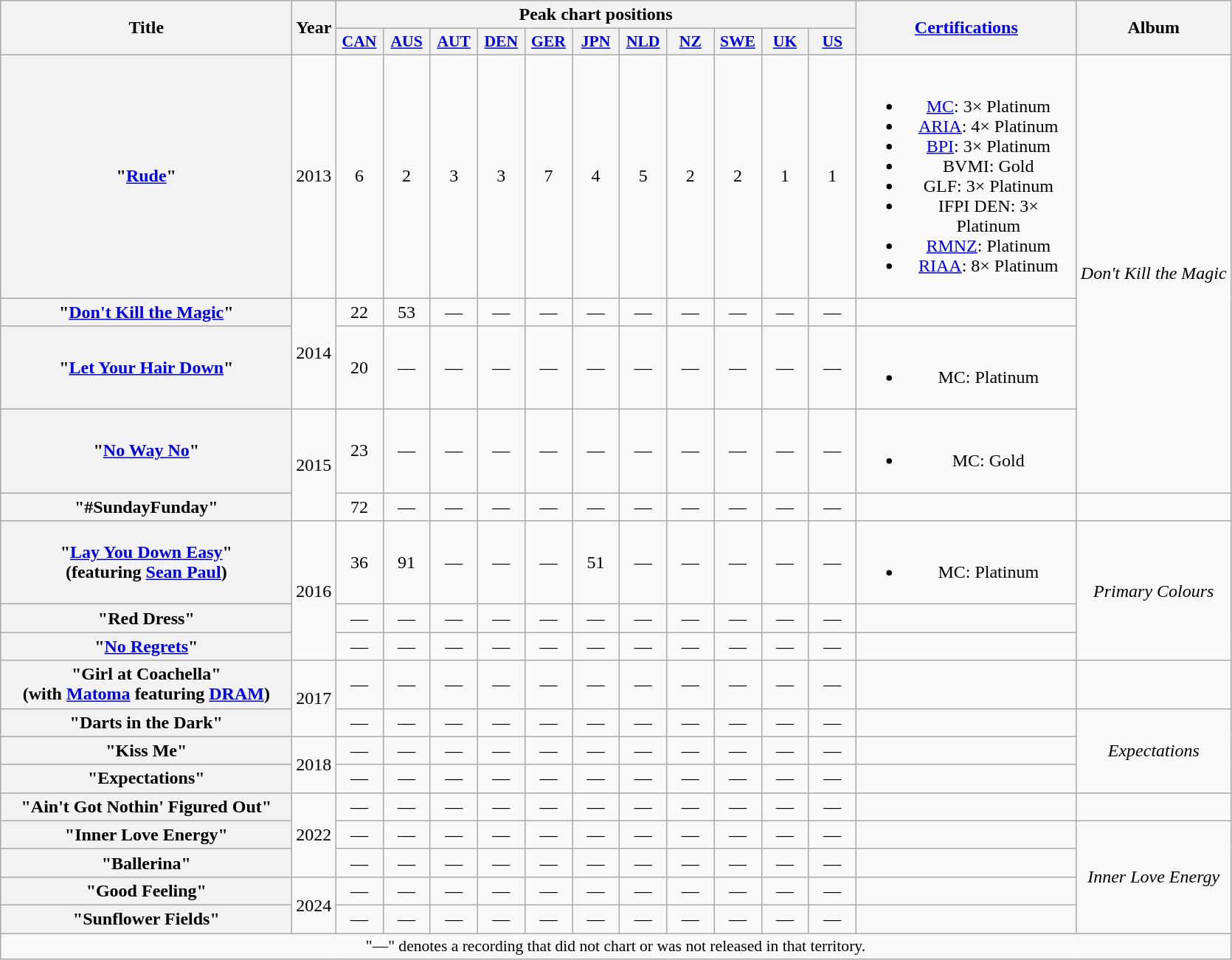<table class="wikitable plainrowheaders" style="text-align:center;">
<tr>
<th scope="col" rowspan="2" style="width:16em;">Title</th>
<th scope="col" rowspan="2">Year</th>
<th scope="col" colspan="11">Peak chart positions</th>
<th scope="col" rowspan="2" style="width:12em;"><a href='#'>Certifications</a></th>
<th scope="col" rowspan="2">Album</th>
</tr>
<tr>
<th scope="col" style="width:2.5em;font-size:90%;"><a href='#'>CAN</a><br></th>
<th scope="col" style="width:2.5em;font-size:90%;"><a href='#'>AUS</a><br></th>
<th scope="col" style="width:2.5em; font-size:90%;"><a href='#'>AUT</a> <br></th>
<th scope="col" style="width:2.5em;font-size:90%;"><a href='#'>DEN</a><br></th>
<th scope="col" style="width:2.5em; font-size:90%;"><a href='#'>GER</a> <br></th>
<th scope="col" style="width:2.5em; font-size:90%;"><a href='#'>JPN</a> <br></th>
<th scope="col" style="width:2.5em;font-size:90%;"><a href='#'>NLD</a><br></th>
<th scope="col" style="width:2.5em;font-size:90%;"><a href='#'>NZ</a><br></th>
<th scope="col" style="width:2.5em;font-size:90%;"><a href='#'>SWE</a><br></th>
<th scope="col" style="width:2.5em; font-size:90%;"><a href='#'>UK</a> <br></th>
<th scope="col" style="width:2.5em;font-size:90%;"><a href='#'>US</a><br></th>
</tr>
<tr>
<th scope="row">"<a href='#'>Rude</a>"</th>
<td>2013</td>
<td>6</td>
<td>2</td>
<td>3</td>
<td>3</td>
<td>7</td>
<td>4</td>
<td>5</td>
<td>2</td>
<td>2</td>
<td>1</td>
<td>1</td>
<td><br><ul><li><a href='#'>MC</a>: 3× Platinum</li><li><a href='#'>ARIA</a>: 4× Platinum</li><li><a href='#'>BPI</a>: 3× Platinum</li><li>BVMI: Gold</li><li>GLF: 3× Platinum</li><li>IFPI DEN: 3× Platinum</li><li><a href='#'>RMNZ</a>: Platinum</li><li><a href='#'>RIAA</a>: 8× Platinum</li></ul></td>
<td rowspan="4"><em>Don't Kill the Magic</em></td>
</tr>
<tr>
<th scope="row">"<a href='#'>Don't Kill the Magic</a>"</th>
<td rowspan="2">2014</td>
<td>22</td>
<td>53</td>
<td>—</td>
<td>—</td>
<td>—</td>
<td>—</td>
<td>—</td>
<td>—</td>
<td>—</td>
<td>—</td>
<td>—</td>
<td></td>
</tr>
<tr>
<th scope="row">"<a href='#'>Let Your Hair Down</a>"</th>
<td>20</td>
<td>—</td>
<td>—</td>
<td>—</td>
<td>—</td>
<td>—</td>
<td>—</td>
<td>—</td>
<td>—</td>
<td>—</td>
<td>—</td>
<td><br><ul><li>MC: Platinum</li></ul></td>
</tr>
<tr>
<th scope="row">"<a href='#'>No Way No</a>"</th>
<td rowspan="2">2015</td>
<td>23</td>
<td>—</td>
<td>—</td>
<td>—</td>
<td>—</td>
<td>—</td>
<td>—</td>
<td>—</td>
<td>—</td>
<td>—</td>
<td>—</td>
<td><br><ul><li>MC: Gold</li></ul></td>
</tr>
<tr>
<th scope="row">"#SundayFunday"</th>
<td>72</td>
<td>—</td>
<td>—</td>
<td>—</td>
<td>—</td>
<td>—</td>
<td>—</td>
<td>—</td>
<td>—</td>
<td>—</td>
<td>—</td>
<td></td>
<td></td>
</tr>
<tr>
<th scope="row">"<a href='#'>Lay You Down Easy</a>"<br> <span>(featuring <a href='#'>Sean Paul</a>)</span></th>
<td rowspan="3">2016</td>
<td>36</td>
<td>91</td>
<td>—</td>
<td>—</td>
<td>—</td>
<td>51</td>
<td>—</td>
<td>—</td>
<td>—</td>
<td>—</td>
<td>—</td>
<td><br><ul><li>MC: Platinum</li></ul></td>
<td rowspan="3"><em>Primary Colours</em></td>
</tr>
<tr>
<th scope="row">"Red Dress"</th>
<td>—</td>
<td>—</td>
<td>—</td>
<td>—</td>
<td>—</td>
<td>—</td>
<td>—</td>
<td>—</td>
<td>—</td>
<td>—</td>
<td>—</td>
</tr>
<tr>
<th scope="row">"<a href='#'>No Regrets</a>"</th>
<td>—</td>
<td>—</td>
<td>—</td>
<td>—</td>
<td>—</td>
<td>—</td>
<td>—</td>
<td>—</td>
<td>—</td>
<td>—</td>
<td>—</td>
<td></td>
</tr>
<tr>
<th scope="row">"Girl at Coachella"<br> <span>(with <a href='#'>Matoma</a> featuring <a href='#'>DRAM</a>)</span></th>
<td rowspan="2">2017</td>
<td>—</td>
<td>—</td>
<td>—</td>
<td>—</td>
<td>—</td>
<td>—</td>
<td>—</td>
<td>—</td>
<td>—</td>
<td>—</td>
<td>—</td>
<td></td>
<td></td>
</tr>
<tr>
<th scope="row">"Darts in the Dark"</th>
<td>—</td>
<td>—</td>
<td>—</td>
<td>—</td>
<td>—</td>
<td>—</td>
<td>—</td>
<td>—</td>
<td>—</td>
<td>—</td>
<td>—</td>
<td></td>
<td rowspan="3"><em>Expectations</em></td>
</tr>
<tr>
<th scope="row">"Kiss Me"</th>
<td rowspan="2">2018</td>
<td>—</td>
<td>—</td>
<td>—</td>
<td>—</td>
<td>—</td>
<td>—</td>
<td>—</td>
<td>—</td>
<td>—</td>
<td>—</td>
<td>—</td>
<td></td>
</tr>
<tr>
<th scope="row">"Expectations"</th>
<td>—</td>
<td>—</td>
<td>—</td>
<td>—</td>
<td>—</td>
<td>—</td>
<td>—</td>
<td>—</td>
<td>—</td>
<td>—</td>
<td>—</td>
<td></td>
</tr>
<tr>
<th scope="row">"Ain't Got Nothin' Figured Out"</th>
<td rowspan="3">2022</td>
<td>—</td>
<td>—</td>
<td>—</td>
<td>—</td>
<td>—</td>
<td>—</td>
<td>—</td>
<td>—</td>
<td>—</td>
<td>—</td>
<td>—</td>
<td></td>
<td></td>
</tr>
<tr>
<th scope="row">"Inner Love Energy"</th>
<td>—</td>
<td>—</td>
<td>—</td>
<td>—</td>
<td>—</td>
<td>—</td>
<td>—</td>
<td>—</td>
<td>—</td>
<td>—</td>
<td>—</td>
<td></td>
<td rowspan="4"><em>Inner Love Energy</em></td>
</tr>
<tr>
<th scope="row">"Ballerina"</th>
<td>—</td>
<td>—</td>
<td>—</td>
<td>—</td>
<td>—</td>
<td>—</td>
<td>—</td>
<td>—</td>
<td>—</td>
<td>—</td>
<td>—</td>
<td></td>
</tr>
<tr>
<th scope="row">"Good Feeling"</th>
<td rowspan="2">2024</td>
<td>—</td>
<td>—</td>
<td>—</td>
<td>—</td>
<td>—</td>
<td>—</td>
<td>—</td>
<td>—</td>
<td>—</td>
<td>—</td>
<td>—</td>
<td></td>
</tr>
<tr>
<th scope="row">"Sunflower Fields"</th>
<td>—</td>
<td>—</td>
<td>—</td>
<td>—</td>
<td>—</td>
<td>—</td>
<td>—</td>
<td>—</td>
<td>—</td>
<td>—</td>
<td>—</td>
<td></td>
</tr>
<tr>
<td colspan="16" style="font-size:90%">"—" denotes a recording that did not chart or was not released in that territory.</td>
</tr>
</table>
